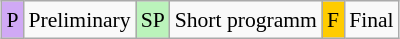<table class="wikitable" style="margin:0.5em auto; font-size:90%; line-height:1.25em; text-align:center;">
<tr>
<td style="background-color:#D0A9F5;">P</td>
<td>Preliminary</td>
<td style="background-color:#BBF3BB;">SP</td>
<td>Short programm</td>
<td style="background-color:#FFCC00;">F</td>
<td>Final</td>
</tr>
</table>
